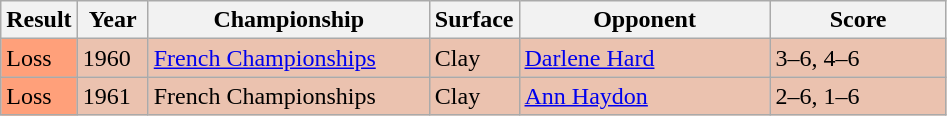<table class="sortable wikitable">
<tr>
<th style="width:40px">Result</th>
<th style="width:40px">Year</th>
<th style="width:180px">Championship</th>
<th style="width:50px">Surface</th>
<th style="width:160px">Opponent</th>
<th style="width:110px" class="unsortable">Score</th>
</tr>
<tr style="background:#ebc2af;">
<td style="background:#ffa07a;">Loss</td>
<td>1960</td>
<td><a href='#'>French Championships</a></td>
<td>Clay</td>
<td> <a href='#'>Darlene Hard</a></td>
<td>3–6, 4–6</td>
</tr>
<tr style="background:#ebc2af;">
<td style="background:#ffa07a;">Loss</td>
<td>1961</td>
<td>French Championships</td>
<td>Clay</td>
<td> <a href='#'>Ann Haydon</a></td>
<td>2–6, 1–6</td>
</tr>
</table>
